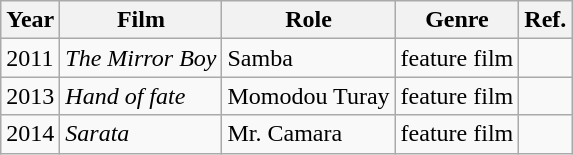<table class="wikitable">
<tr>
<th>Year</th>
<th>Film</th>
<th>Role</th>
<th>Genre</th>
<th>Ref.</th>
</tr>
<tr>
<td>2011</td>
<td><em>The Mirror Boy</em></td>
<td>Samba</td>
<td>feature film</td>
<td></td>
</tr>
<tr>
<td>2013</td>
<td><em>Hand of fate</em></td>
<td>Momodou Turay</td>
<td>feature film</td>
<td></td>
</tr>
<tr>
<td>2014</td>
<td><em>Sarata</em></td>
<td>Mr. Camara</td>
<td>feature film</td>
<td></td>
</tr>
</table>
